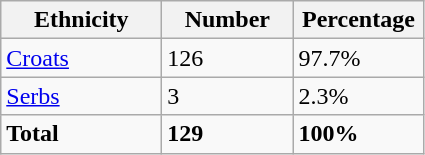<table class="wikitable">
<tr>
<th width="100px">Ethnicity</th>
<th width="80px">Number</th>
<th width="80px">Percentage</th>
</tr>
<tr>
<td><a href='#'>Croats</a></td>
<td>126</td>
<td>97.7%</td>
</tr>
<tr>
<td><a href='#'>Serbs</a></td>
<td>3</td>
<td>2.3%</td>
</tr>
<tr>
<td><strong>Total</strong></td>
<td><strong>129</strong></td>
<td><strong>100%</strong></td>
</tr>
</table>
